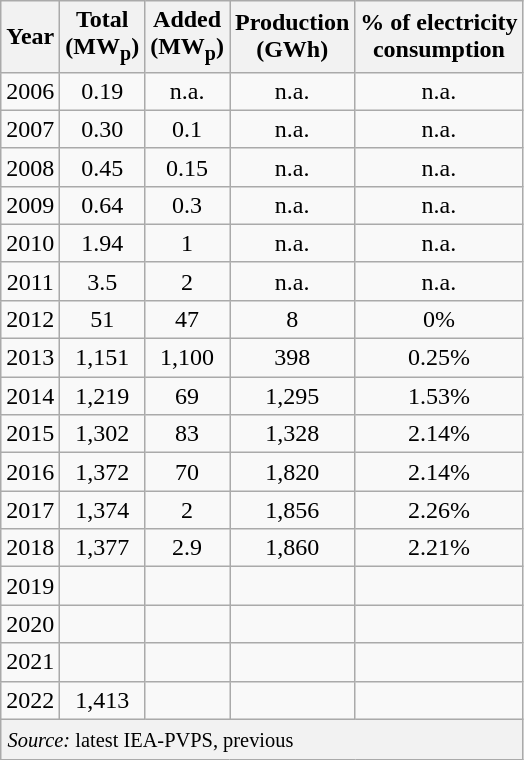<table class="wikitable" style="text-align: center;">
<tr>
<th>Year</th>
<th>Total<br>(MW<sub>p</sub>)</th>
<th>Added<br>(MW<sub>p</sub>)</th>
<th>Production<br>(GWh)</th>
<th>% of electricity <br>consumption<br></th>
</tr>
<tr>
<td>2006</td>
<td>0.19</td>
<td>n.a.</td>
<td>n.a.</td>
<td>n.a.</td>
</tr>
<tr>
<td>2007</td>
<td>0.30</td>
<td>0.1</td>
<td>n.a.</td>
<td>n.a.</td>
</tr>
<tr>
<td>2008</td>
<td>0.45</td>
<td>0.15</td>
<td>n.a.</td>
<td>n.a.</td>
</tr>
<tr>
<td>2009</td>
<td>0.64</td>
<td>0.3</td>
<td>n.a.</td>
<td>n.a.</td>
</tr>
<tr>
<td>2010</td>
<td>1.94</td>
<td>1</td>
<td>n.a.</td>
<td>n.a.</td>
</tr>
<tr>
<td>2011</td>
<td>3.5</td>
<td>2</td>
<td>n.a.</td>
<td>n.a.</td>
</tr>
<tr>
<td>2012</td>
<td>51</td>
<td>47</td>
<td>8</td>
<td>0%</td>
</tr>
<tr>
<td>2013</td>
<td>1,151</td>
<td>1,100</td>
<td>398</td>
<td>0.25%</td>
</tr>
<tr>
<td>2014</td>
<td>1,219</td>
<td>69</td>
<td>1,295</td>
<td>1.53%</td>
</tr>
<tr>
<td>2015</td>
<td>1,302</td>
<td>83</td>
<td>1,328</td>
<td>2.14%</td>
</tr>
<tr>
<td>2016</td>
<td>1,372</td>
<td>70</td>
<td>1,820</td>
<td>2.14%</td>
</tr>
<tr>
<td>2017</td>
<td>1,374</td>
<td>2</td>
<td>1,856</td>
<td>2.26%</td>
</tr>
<tr>
<td>2018</td>
<td>1,377</td>
<td>2.9</td>
<td>1,860</td>
<td>2.21%</td>
</tr>
<tr>
<td>2019</td>
<td></td>
<td></td>
<td></td>
<td></td>
</tr>
<tr>
<td>2020</td>
<td></td>
<td></td>
<td></td>
<td></td>
</tr>
<tr>
<td>2021</td>
<td></td>
<td></td>
<td></td>
<td></td>
</tr>
<tr>
<td>2022</td>
<td>1,413</td>
<td></td>
<td></td>
<td></td>
</tr>
<tr>
<th colspan=5 style="font-weight: normal; font-size: 0.85em; text-align: left; padding: 6px 2px 4px 4px;"><em>Source:</em> latest IEA-PVPS, previous</th>
</tr>
</table>
